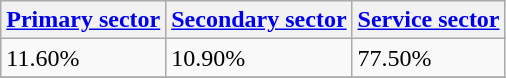<table class="wikitable" border="1">
<tr>
<th><a href='#'>Primary sector</a></th>
<th><a href='#'>Secondary sector</a></th>
<th><a href='#'>Service sector</a></th>
</tr>
<tr>
<td>11.60%</td>
<td>10.90%</td>
<td>77.50%</td>
</tr>
<tr>
</tr>
</table>
